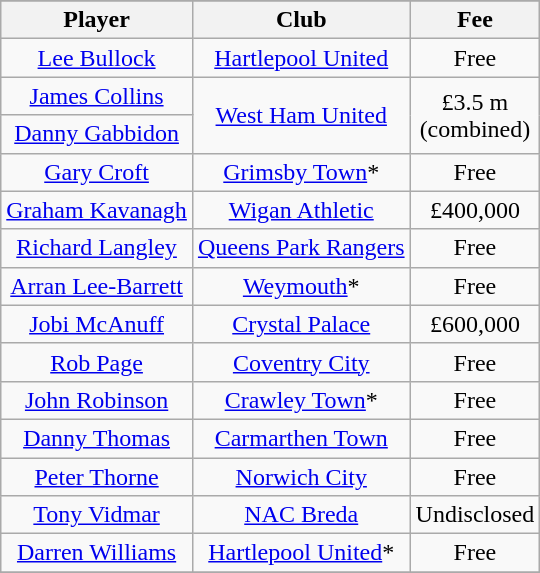<table class="wikitable" style="text-align: center">
<tr>
</tr>
<tr>
<th>Player</th>
<th>Club</th>
<th>Fee</th>
</tr>
<tr>
<td><a href='#'>Lee Bullock</a></td>
<td><a href='#'>Hartlepool United</a></td>
<td>Free</td>
</tr>
<tr>
<td><a href='#'>James Collins</a></td>
<td rowspan=2><a href='#'>West Ham United</a></td>
<td rowspan=2>£3.5 m<br>(combined)</td>
</tr>
<tr>
<td><a href='#'>Danny Gabbidon</a></td>
</tr>
<tr>
<td><a href='#'>Gary Croft</a></td>
<td><a href='#'>Grimsby Town</a>*</td>
<td>Free</td>
</tr>
<tr>
<td><a href='#'>Graham Kavanagh</a></td>
<td><a href='#'>Wigan Athletic</a></td>
<td>£400,000</td>
</tr>
<tr>
<td><a href='#'>Richard Langley</a></td>
<td><a href='#'>Queens Park Rangers</a></td>
<td>Free</td>
</tr>
<tr>
<td><a href='#'>Arran Lee-Barrett</a></td>
<td><a href='#'>Weymouth</a>*</td>
<td>Free</td>
</tr>
<tr>
<td><a href='#'>Jobi McAnuff</a></td>
<td><a href='#'>Crystal Palace</a></td>
<td>£600,000</td>
</tr>
<tr>
<td><a href='#'>Rob Page</a></td>
<td><a href='#'>Coventry City</a></td>
<td>Free</td>
</tr>
<tr>
<td><a href='#'>John Robinson</a></td>
<td><a href='#'>Crawley Town</a>*</td>
<td>Free</td>
</tr>
<tr>
<td><a href='#'>Danny Thomas</a></td>
<td><a href='#'>Carmarthen Town</a></td>
<td>Free</td>
</tr>
<tr>
<td><a href='#'>Peter Thorne</a></td>
<td><a href='#'>Norwich City</a></td>
<td>Free</td>
</tr>
<tr>
<td><a href='#'>Tony Vidmar</a></td>
<td><a href='#'>NAC Breda</a></td>
<td>Undisclosed</td>
</tr>
<tr>
<td><a href='#'>Darren Williams</a></td>
<td><a href='#'>Hartlepool United</a>*</td>
<td>Free</td>
</tr>
<tr>
</tr>
</table>
